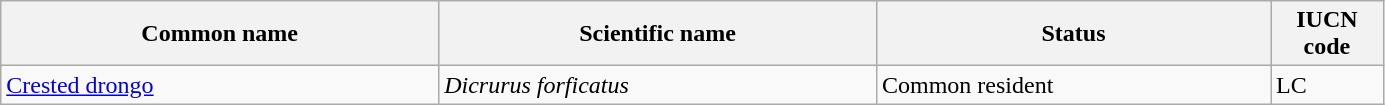<table width=73% class="wikitable sortable">
<tr>
<th width=20%>Common name</th>
<th width=20%>Scientific name</th>
<th width=18%>Status</th>
<th width=5%>IUCN code</th>
</tr>
<tr>
<td><a href='#'>Crested drongo</a></td>
<td><em>Dicrurus forficatus</em></td>
<td>Common resident</td>
<td>LC</td>
</tr>
</table>
